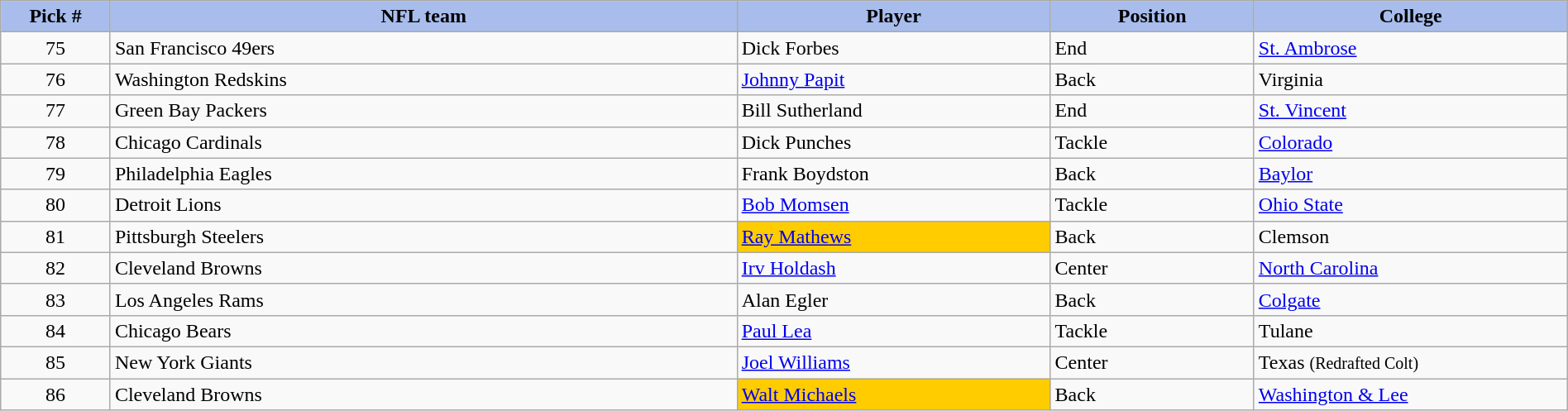<table class="wikitable sortable sortable" style="width: 100%">
<tr>
<th style="background:#A8BDEC;" width=7%>Pick #</th>
<th width=40% style="background:#A8BDEC;">NFL team</th>
<th width=20% style="background:#A8BDEC;">Player</th>
<th width=13% style="background:#A8BDEC;">Position</th>
<th style="background:#A8BDEC;">College</th>
</tr>
<tr>
<td align=center>75</td>
<td>San Francisco 49ers</td>
<td>Dick Forbes</td>
<td>End</td>
<td><a href='#'>St. Ambrose</a></td>
</tr>
<tr>
<td align=center>76</td>
<td>Washington Redskins</td>
<td><a href='#'>Johnny Papit</a></td>
<td>Back</td>
<td>Virginia</td>
</tr>
<tr>
<td align=center>77</td>
<td>Green Bay Packers</td>
<td>Bill Sutherland</td>
<td>End</td>
<td><a href='#'>St. Vincent</a></td>
</tr>
<tr>
<td align=center>78</td>
<td>Chicago Cardinals</td>
<td>Dick Punches</td>
<td>Tackle</td>
<td><a href='#'>Colorado</a></td>
</tr>
<tr>
<td align=center>79</td>
<td>Philadelphia Eagles</td>
<td>Frank Boydston</td>
<td>Back</td>
<td><a href='#'>Baylor</a></td>
</tr>
<tr>
<td align=center>80</td>
<td>Detroit Lions</td>
<td><a href='#'>Bob Momsen</a></td>
<td>Tackle</td>
<td><a href='#'>Ohio State</a></td>
</tr>
<tr>
<td align=center>81</td>
<td>Pittsburgh Steelers</td>
<td bgcolor="#FFCC00"><a href='#'>Ray Mathews</a></td>
<td>Back</td>
<td>Clemson</td>
</tr>
<tr>
<td align=center>82</td>
<td>Cleveland Browns</td>
<td><a href='#'>Irv Holdash</a></td>
<td>Center</td>
<td><a href='#'>North Carolina</a></td>
</tr>
<tr>
<td align=center>83</td>
<td>Los Angeles Rams</td>
<td>Alan Egler</td>
<td>Back</td>
<td><a href='#'>Colgate</a></td>
</tr>
<tr>
<td align=center>84</td>
<td>Chicago Bears</td>
<td><a href='#'>Paul Lea</a></td>
<td>Tackle</td>
<td>Tulane</td>
</tr>
<tr>
<td align=center>85</td>
<td>New York Giants</td>
<td><a href='#'>Joel Williams</a></td>
<td>Center</td>
<td>Texas <small>(Redrafted Colt)</small></td>
</tr>
<tr>
<td align=center>86</td>
<td>Cleveland Browns</td>
<td bgcolor="#FFCC00"><a href='#'>Walt Michaels</a></td>
<td>Back</td>
<td><a href='#'>Washington & Lee</a></td>
</tr>
</table>
